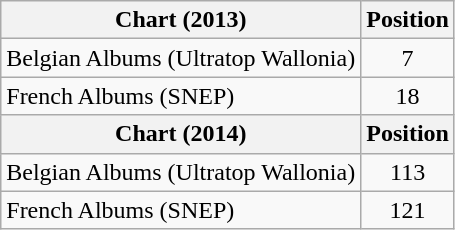<table class="wikitable plainrowheaders">
<tr>
<th scope="col">Chart (2013)</th>
<th scope="col">Position</th>
</tr>
<tr>
<td>Belgian Albums (Ultratop Wallonia)</td>
<td align="center">7</td>
</tr>
<tr>
<td>French Albums (SNEP)</td>
<td align="center">18</td>
</tr>
<tr>
<th scope="col">Chart (2014)</th>
<th scope="col">Position</th>
</tr>
<tr>
<td>Belgian Albums (Ultratop Wallonia)</td>
<td align="center">113</td>
</tr>
<tr>
<td>French Albums (SNEP)</td>
<td align="center">121</td>
</tr>
</table>
